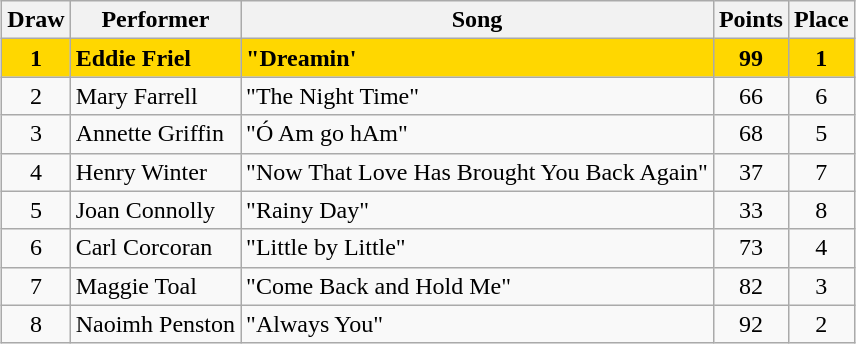<table class="sortable wikitable" style="margin: 1em auto 1em auto; text-align:center">
<tr>
<th>Draw</th>
<th>Performer</th>
<th>Song</th>
<th>Points</th>
<th>Place</th>
</tr>
<tr style="background:gold; font-weight:bold;">
<td>1</td>
<td align="left">Eddie Friel</td>
<td align="left">"Dreamin'</td>
<td>99</td>
<td>1</td>
</tr>
<tr>
<td>2</td>
<td align="left">Mary Farrell</td>
<td align="left">"The Night Time"</td>
<td>66</td>
<td>6</td>
</tr>
<tr>
<td>3</td>
<td align="left">Annette Griffin</td>
<td align="left">"Ó Am go hAm"</td>
<td>68</td>
<td>5</td>
</tr>
<tr>
<td>4</td>
<td align="left">Henry Winter</td>
<td align="left">"Now That Love Has Brought You Back Again"</td>
<td>37</td>
<td>7</td>
</tr>
<tr>
<td>5</td>
<td align="left">Joan Connolly</td>
<td align="left">"Rainy Day"</td>
<td>33</td>
<td>8</td>
</tr>
<tr>
<td>6</td>
<td align="left">Carl Corcoran</td>
<td align="left">"Little by Little"</td>
<td>73</td>
<td>4</td>
</tr>
<tr>
<td>7</td>
<td align="left">Maggie Toal</td>
<td align="left">"Come Back and Hold Me"</td>
<td>82</td>
<td>3</td>
</tr>
<tr>
<td>8</td>
<td align="left">Naoimh Penston</td>
<td align="left">"Always You"</td>
<td>92</td>
<td>2</td>
</tr>
</table>
